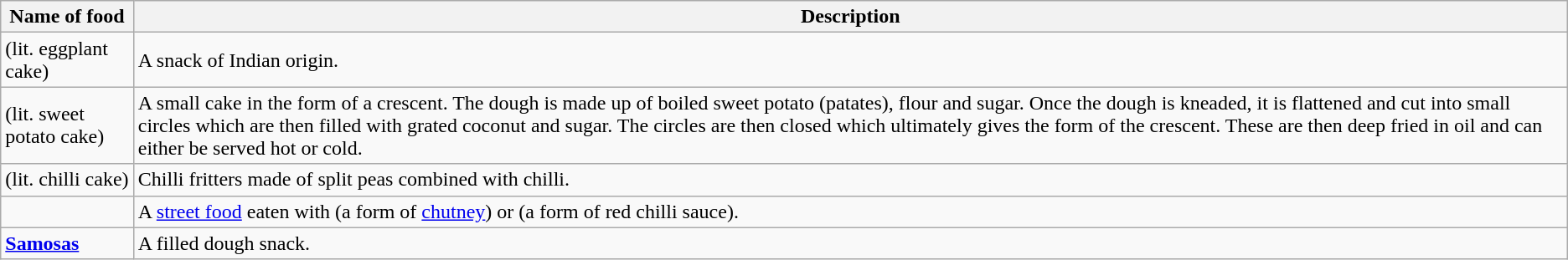<table class="wikitable">
<tr>
<th>Name of food</th>
<th>Description</th>
</tr>
<tr>
<td><strong></strong> (lit. eggplant cake)</td>
<td>A snack of Indian origin.</td>
</tr>
<tr>
<td><strong></strong> (lit. sweet potato cake)</td>
<td>A small cake in the form of a crescent. The dough is made up of boiled sweet potato (patates), flour and sugar. Once the dough is kneaded, it is flattened and cut into small circles which are then filled with grated coconut and sugar. The circles are then closed which ultimately gives the form of the crescent. These are then deep fried in oil and can either be served hot or cold.</td>
</tr>
<tr>
<td><strong></strong> (lit. chilli cake)</td>
<td>Chilli fritters made of split peas combined with chilli.</td>
</tr>
<tr>
<td><strong></strong></td>
<td>A <a href='#'>street food</a> eaten with  (a form of <a href='#'>chutney</a>) or  (a form of red chilli sauce).</td>
</tr>
<tr>
<td><strong><a href='#'>Samosas</a></strong></td>
<td>A filled dough snack.</td>
</tr>
</table>
